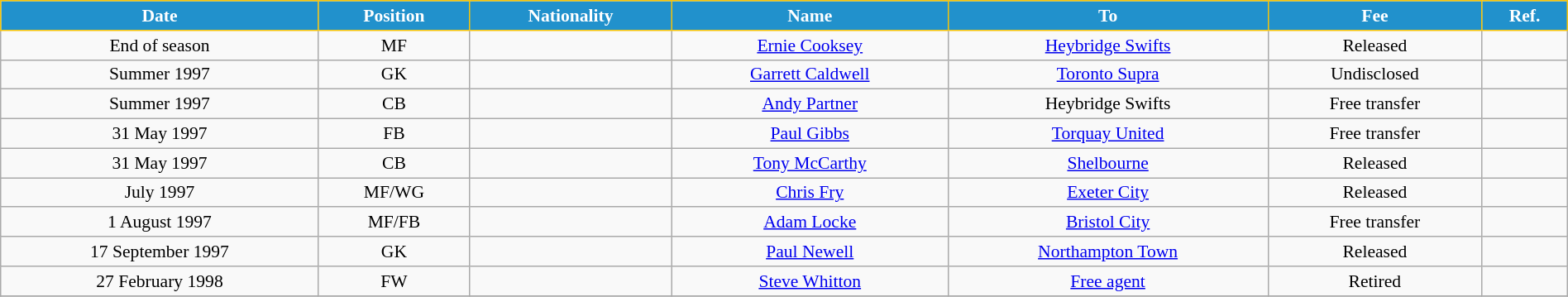<table class="wikitable" style="text-align:center; font-size:90%; width:100%;">
<tr>
<th style="background:#2191CC; color:white; border:1px solid #F7C408; text-align:center;">Date</th>
<th style="background:#2191CC; color:white; border:1px solid #F7C408; text-align:center;">Position</th>
<th style="background:#2191CC; color:white; border:1px solid #F7C408; text-align:center;">Nationality</th>
<th style="background:#2191CC; color:white; border:1px solid #F7C408; text-align:center;">Name</th>
<th style="background:#2191CC; color:white; border:1px solid #F7C408; text-align:center;">To</th>
<th style="background:#2191CC; color:white; border:1px solid #F7C408; text-align:center;">Fee</th>
<th style="background:#2191CC; color:white; border:1px solid #F7C408; text-align:center;">Ref.</th>
</tr>
<tr>
<td>End of season</td>
<td>MF</td>
<td></td>
<td><a href='#'>Ernie Cooksey</a></td>
<td> <a href='#'>Heybridge Swifts</a></td>
<td>Released</td>
<td></td>
</tr>
<tr>
<td>Summer 1997</td>
<td>GK</td>
<td></td>
<td><a href='#'>Garrett Caldwell</a></td>
<td> <a href='#'>Toronto Supra</a></td>
<td>Undisclosed</td>
<td></td>
</tr>
<tr>
<td>Summer 1997</td>
<td>CB</td>
<td></td>
<td><a href='#'>Andy Partner</a></td>
<td> Heybridge Swifts</td>
<td>Free transfer</td>
<td></td>
</tr>
<tr>
<td>31 May 1997</td>
<td>FB</td>
<td></td>
<td><a href='#'>Paul Gibbs</a></td>
<td> <a href='#'>Torquay United</a></td>
<td>Free transfer</td>
<td></td>
</tr>
<tr>
<td>31 May 1997</td>
<td>CB</td>
<td></td>
<td><a href='#'>Tony McCarthy</a></td>
<td> <a href='#'>Shelbourne</a></td>
<td>Released</td>
<td></td>
</tr>
<tr>
<td>July 1997</td>
<td>MF/WG</td>
<td></td>
<td><a href='#'>Chris Fry</a></td>
<td> <a href='#'>Exeter City</a></td>
<td>Released</td>
<td></td>
</tr>
<tr>
<td>1 August 1997</td>
<td>MF/FB</td>
<td></td>
<td><a href='#'>Adam Locke</a></td>
<td> <a href='#'>Bristol City</a></td>
<td>Free transfer</td>
<td></td>
</tr>
<tr>
<td>17 September 1997</td>
<td>GK</td>
<td></td>
<td><a href='#'>Paul Newell</a></td>
<td> <a href='#'>Northampton Town</a></td>
<td>Released</td>
<td></td>
</tr>
<tr>
<td>27 February 1998</td>
<td>FW</td>
<td></td>
<td><a href='#'>Steve Whitton</a></td>
<td><a href='#'>Free agent</a></td>
<td>Retired</td>
<td></td>
</tr>
<tr>
</tr>
</table>
